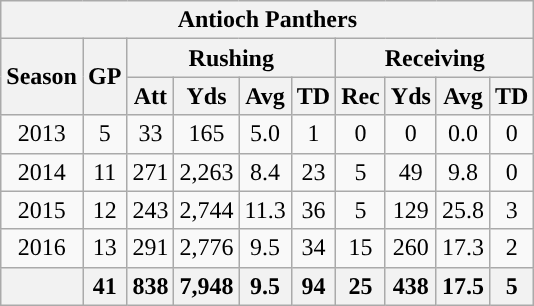<table class="wikitable" style="text-align:center">
<tr>
<th colspan="10">Antioch Panthers</th>
</tr>
<tr>
<th rowspan="2">Season</th>
<th rowspan="2">GP</th>
<th colspan="4">Rushing</th>
<th colspan="4">Receiving</th>
</tr>
<tr>
<th>Att</th>
<th>Yds</th>
<th>Avg</th>
<th>TD</th>
<th>Rec</th>
<th>Yds</th>
<th>Avg</th>
<th>TD</th>
</tr>
<tr>
<td>2013</td>
<td>5</td>
<td>33</td>
<td>165</td>
<td>5.0</td>
<td>1</td>
<td>0</td>
<td>0</td>
<td>0.0</td>
<td>0</td>
</tr>
<tr>
<td>2014</td>
<td>11</td>
<td>271</td>
<td>2,263</td>
<td>8.4</td>
<td>23</td>
<td>5</td>
<td>49</td>
<td>9.8</td>
<td>0</td>
</tr>
<tr>
<td>2015</td>
<td>12</td>
<td>243</td>
<td>2,744</td>
<td>11.3</td>
<td>36</td>
<td>5</td>
<td>129</td>
<td>25.8</td>
<td>3</td>
</tr>
<tr>
<td>2016</td>
<td>13</td>
<td>291</td>
<td>2,776</td>
<td>9.5</td>
<td>34</td>
<td>15</td>
<td>260</td>
<td>17.3</td>
<td>2</td>
</tr>
<tr>
<th></th>
<th>41</th>
<th>838</th>
<th>7,948</th>
<th>9.5</th>
<th>94</th>
<th>25</th>
<th>438</th>
<th>17.5</th>
<th>5</th>
</tr>
</table>
